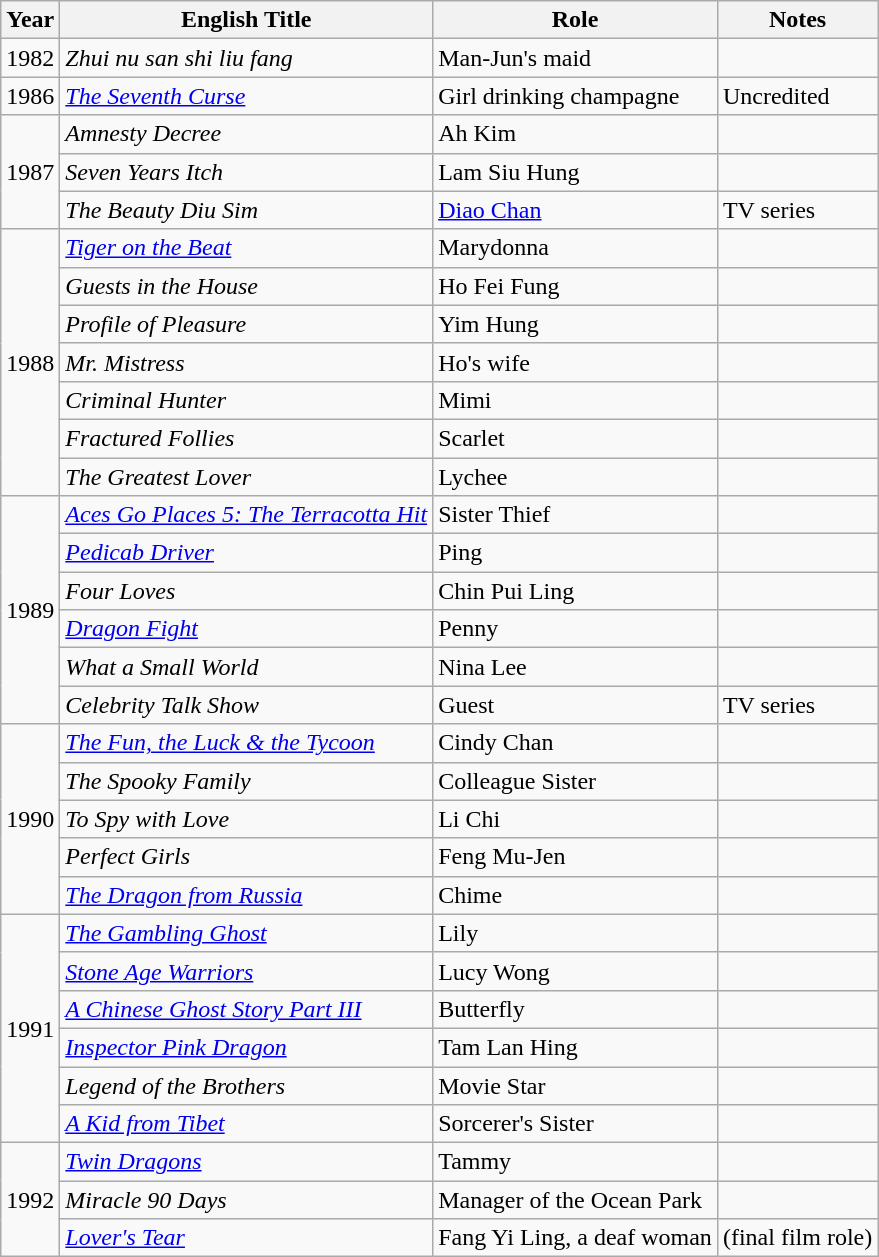<table class="wikitable">
<tr>
<th>Year</th>
<th>English Title</th>
<th>Role</th>
<th>Notes</th>
</tr>
<tr>
<td>1982</td>
<td><em>Zhui nu san shi liu fang</em></td>
<td>Man-Jun's maid</td>
<td></td>
</tr>
<tr>
<td>1986</td>
<td><em><a href='#'>The Seventh Curse</a></em></td>
<td>Girl drinking champagne</td>
<td>Uncredited</td>
</tr>
<tr>
<td rowspan="3">1987</td>
<td><em>Amnesty Decree</em></td>
<td>Ah Kim</td>
<td></td>
</tr>
<tr>
<td><em>Seven Years Itch</em></td>
<td>Lam Siu Hung</td>
<td></td>
</tr>
<tr>
<td><em>The Beauty Diu Sim</em></td>
<td><a href='#'>Diao Chan</a></td>
<td>TV series</td>
</tr>
<tr>
<td rowspan="7">1988</td>
<td><em><a href='#'>Tiger on the Beat</a></em></td>
<td>Marydonna</td>
<td></td>
</tr>
<tr>
<td><em>Guests in the House</em></td>
<td>Ho Fei Fung</td>
<td></td>
</tr>
<tr>
<td><em>Profile of Pleasure</em></td>
<td>Yim Hung</td>
<td></td>
</tr>
<tr>
<td><em>Mr. Mistress</em></td>
<td>Ho's wife</td>
<td></td>
</tr>
<tr>
<td><em>Criminal Hunter</em></td>
<td>Mimi</td>
<td></td>
</tr>
<tr>
<td><em>Fractured Follies</em></td>
<td>Scarlet</td>
<td></td>
</tr>
<tr>
<td><em>The Greatest Lover</em></td>
<td>Lychee</td>
<td></td>
</tr>
<tr>
<td rowspan="6">1989</td>
<td><em><a href='#'>Aces Go Places 5: The Terracotta Hit</a></em></td>
<td>Sister Thief</td>
<td></td>
</tr>
<tr>
<td><em><a href='#'>Pedicab Driver</a></em></td>
<td>Ping</td>
<td></td>
</tr>
<tr>
<td><em>Four Loves</em></td>
<td>Chin Pui Ling</td>
<td></td>
</tr>
<tr>
<td><em><a href='#'>Dragon Fight</a></em></td>
<td>Penny</td>
<td></td>
</tr>
<tr>
<td><em>What a Small World</em></td>
<td>Nina Lee</td>
<td></td>
</tr>
<tr>
<td><em>Celebrity Talk Show</em></td>
<td>Guest</td>
<td>TV series</td>
</tr>
<tr>
<td rowspan="5">1990</td>
<td><em><a href='#'>The Fun, the Luck & the Tycoon</a></em></td>
<td>Cindy Chan</td>
<td></td>
</tr>
<tr>
<td><em>The Spooky Family</em></td>
<td>Colleague Sister</td>
<td></td>
</tr>
<tr>
<td><em>To Spy with Love</em></td>
<td>Li Chi</td>
<td></td>
</tr>
<tr>
<td><em>Perfect Girls</em></td>
<td>Feng Mu-Jen</td>
<td></td>
</tr>
<tr>
<td><em><a href='#'>The Dragon from Russia</a></em></td>
<td>Chime</td>
<td></td>
</tr>
<tr>
<td rowspan="6">1991</td>
<td><em><a href='#'>The Gambling Ghost</a></em></td>
<td>Lily</td>
<td></td>
</tr>
<tr>
<td><em><a href='#'>Stone Age Warriors</a></em></td>
<td>Lucy Wong</td>
<td></td>
</tr>
<tr>
<td><em><a href='#'>A Chinese Ghost Story Part III</a></em></td>
<td>Butterfly</td>
<td></td>
</tr>
<tr>
<td><em><a href='#'>Inspector Pink Dragon</a></em></td>
<td>Tam Lan Hing</td>
<td></td>
</tr>
<tr>
<td><em>Legend of the Brothers</em></td>
<td>Movie Star</td>
<td></td>
</tr>
<tr>
<td><em><a href='#'>A Kid from Tibet</a></em></td>
<td>Sorcerer's Sister</td>
<td></td>
</tr>
<tr>
<td rowspan="3">1992</td>
<td><em><a href='#'>Twin Dragons</a></em></td>
<td>Tammy</td>
<td></td>
</tr>
<tr>
<td><em>Miracle 90 Days</em></td>
<td>Manager of the Ocean Park</td>
<td></td>
</tr>
<tr>
<td><em><a href='#'>Lover's Tear</a></em></td>
<td>Fang Yi Ling, a deaf woman</td>
<td>(final film role)</td>
</tr>
</table>
